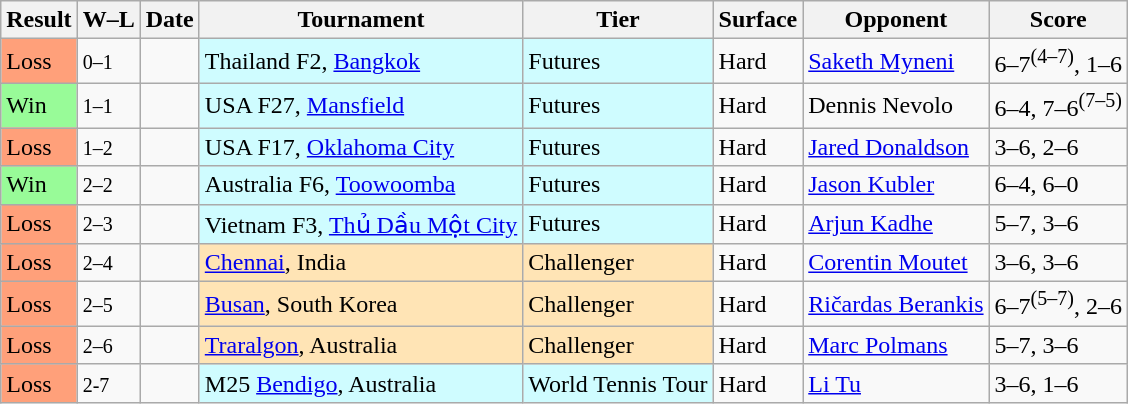<table class="sortable wikitable">
<tr>
<th>Result</th>
<th class="unsortable">W–L</th>
<th>Date</th>
<th>Tournament</th>
<th>Tier</th>
<th>Surface</th>
<th>Opponent</th>
<th class="unsortable">Score</th>
</tr>
<tr>
<td bgcolor=ffa07a>Loss</td>
<td><small>0–1</small></td>
<td></td>
<td style="background:#cffcff;">Thailand F2, <a href='#'>Bangkok</a></td>
<td style="background:#cffcff;">Futures</td>
<td>Hard</td>
<td> <a href='#'>Saketh Myneni</a></td>
<td>6–7<sup>(4–7)</sup>, 1–6</td>
</tr>
<tr>
<td bgcolor=98fb98>Win</td>
<td><small>1–1</small></td>
<td></td>
<td style="background:#cffcff;">USA F27, <a href='#'>Mansfield</a></td>
<td style="background:#cffcff;">Futures</td>
<td>Hard</td>
<td> Dennis Nevolo</td>
<td>6–4, 7–6<sup>(7–5)</sup></td>
</tr>
<tr>
<td bgcolor=ffa07a>Loss</td>
<td><small>1–2</small></td>
<td></td>
<td style="background:#cffcff;">USA F17, <a href='#'>Oklahoma City</a></td>
<td style="background:#cffcff;">Futures</td>
<td>Hard</td>
<td> <a href='#'>Jared Donaldson</a></td>
<td>3–6, 2–6</td>
</tr>
<tr>
<td bgcolor=98fb98>Win</td>
<td><small>2–2</small></td>
<td></td>
<td style="background:#cffcff;">Australia F6, <a href='#'>Toowoomba</a></td>
<td style="background:#cffcff;">Futures</td>
<td>Hard</td>
<td> <a href='#'>Jason Kubler</a></td>
<td>6–4, 6–0</td>
</tr>
<tr>
<td bgcolor=ffa07a>Loss</td>
<td><small>2–3</small></td>
<td></td>
<td style="background:#cffcff;">Vietnam F3, <a href='#'>Thủ Dầu Một City</a></td>
<td style="background:#cffcff;">Futures</td>
<td>Hard</td>
<td> <a href='#'>Arjun Kadhe</a></td>
<td>5–7, 3–6</td>
</tr>
<tr>
<td bgcolor=ffa07a>Loss</td>
<td><small>2–4</small></td>
<td><a href='#'></a></td>
<td style="background:moccasin;"><a href='#'>Chennai</a>, India</td>
<td style="background:moccasin;">Challenger</td>
<td>Hard</td>
<td> <a href='#'>Corentin Moutet</a></td>
<td>3–6, 3–6</td>
</tr>
<tr>
<td bgcolor=ffa07a>Loss</td>
<td><small>2–5</small></td>
<td><a href='#'></a></td>
<td style="background:moccasin;"><a href='#'>Busan</a>, South Korea</td>
<td style="background:moccasin;">Challenger</td>
<td>Hard</td>
<td> <a href='#'>Ričardas Berankis</a></td>
<td>6–7<sup>(5–7)</sup>, 2–6</td>
</tr>
<tr>
<td bgcolor=ffa07a>Loss</td>
<td><small>2–6</small></td>
<td><a href='#'></a></td>
<td style="background:moccasin;"><a href='#'>Traralgon</a>, Australia</td>
<td style="background:moccasin;">Challenger</td>
<td>Hard</td>
<td> <a href='#'>Marc Polmans</a></td>
<td>5–7, 3–6</td>
</tr>
<tr>
<td bgcolor=ffa07a>Loss</td>
<td><small>2-7</small></td>
<td></td>
<td style="background:#cffcff;">M25 <a href='#'>Bendigo</a>, Australia</td>
<td style="background:#cffcff;">World Tennis Tour</td>
<td>Hard</td>
<td> <a href='#'>Li Tu</a></td>
<td>3–6, 1–6</td>
</tr>
</table>
